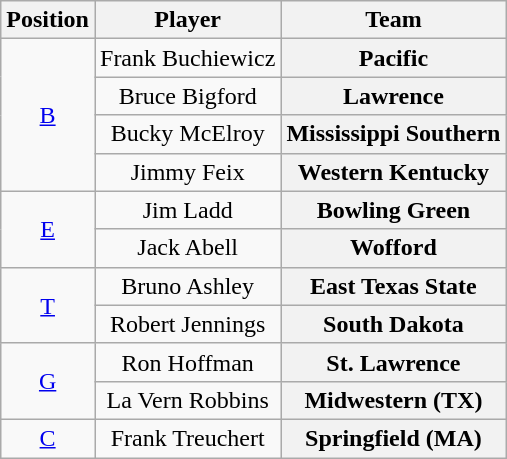<table class="wikitable">
<tr>
<th>Position</th>
<th>Player</th>
<th>Team</th>
</tr>
<tr style="text-align:center;">
<td rowspan="4"><a href='#'>B</a></td>
<td>Frank Buchiewicz</td>
<th Style = >Pacific</th>
</tr>
<tr style="text-align:center;">
<td>Bruce Bigford</td>
<th Style = >Lawrence</th>
</tr>
<tr style="text-align:center;">
<td>Bucky McElroy</td>
<th Style = >Mississippi Southern</th>
</tr>
<tr style="text-align:center;">
<td>Jimmy Feix</td>
<th Style = >Western Kentucky</th>
</tr>
<tr style="text-align:center;">
<td rowspan="2"><a href='#'>E</a></td>
<td>Jim Ladd</td>
<th Style = >Bowling Green</th>
</tr>
<tr style="text-align:center;">
<td>Jack Abell</td>
<th Style = >Wofford</th>
</tr>
<tr style="text-align:center;">
<td rowspan="2"><a href='#'>T</a></td>
<td>Bruno Ashley</td>
<th Style = >East Texas State</th>
</tr>
<tr style="text-align:center;">
<td>Robert Jennings</td>
<th Style = >South Dakota</th>
</tr>
<tr style="text-align:center;">
<td rowspan="2"><a href='#'>G</a></td>
<td>Ron Hoffman</td>
<th Style = >St. Lawrence</th>
</tr>
<tr style="text-align:center;">
<td>La Vern Robbins</td>
<th Style = >Midwestern (TX)</th>
</tr>
<tr style="text-align:center;">
<td><a href='#'>C</a></td>
<td>Frank Treuchert</td>
<th Style = >Springfield (MA)</th>
</tr>
</table>
